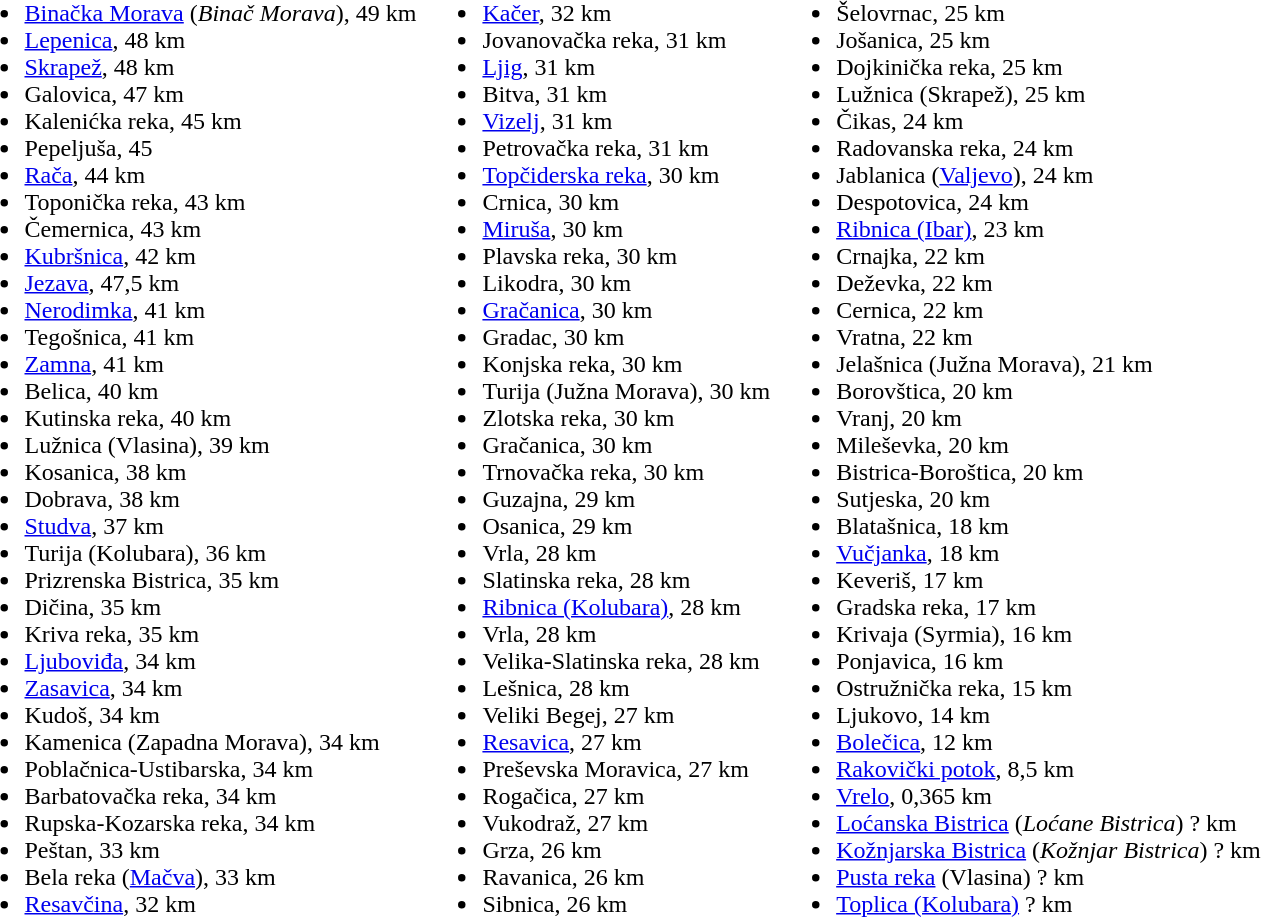<table>
<tr valign=top>
<td><br><ul><li><a href='#'>Binačka Morava</a> (<em>Binač Morava</em>), 49 km</li><li><a href='#'>Lepenica</a>, 48 km</li><li><a href='#'>Skrapež</a>, 48 km</li><li>Galovica, 47 km</li><li>Kalenićka reka, 45 km</li><li>Pepeljuša, 45</li><li><a href='#'>Rača</a>, 44 km</li><li>Toponička reka, 43 km</li><li>Čemernica, 43 km</li><li><a href='#'>Kubršnica</a>, 42 km</li><li><a href='#'>Jezava</a>, 47,5 km</li><li><a href='#'>Nerodimka</a>, 41 km</li><li>Tegošnica, 41 km</li><li><a href='#'>Zamna</a>, 41 km</li><li>Belica, 40 km</li><li>Kutinska reka, 40 km</li><li>Lužnica (Vlasina), 39 km</li><li>Kosanica, 38 km</li><li>Dobrava, 38 km</li><li><a href='#'>Studva</a>, 37 km</li><li>Turija (Kolubara), 36 km</li><li>Prizrenska Bistrica, 35 km</li><li>Dičina, 35 km</li><li>Kriva reka, 35 km</li><li><a href='#'>Ljuboviđa</a>, 34 km</li><li><a href='#'>Zasavica</a>, 34 km</li><li>Kudoš, 34 km</li><li>Kamenica (Zapadna Morava), 34 km</li><li>Poblačnica-Ustibarska, 34 km</li><li>Barbatovačka reka, 34 km</li><li>Rupska-Kozarska reka, 34 km</li><li>Peštan, 33 km</li><li>Bela reka (<a href='#'>Mačva</a>), 33 km</li><li><a href='#'>Resavčina</a>, 32 km</li></ul></td>
<td><br><ul><li><a href='#'>Kačer</a>, 32 km</li><li>Jovanovačka reka, 31 km</li><li><a href='#'>Ljig</a>, 31 km</li><li>Bitva, 31 km</li><li><a href='#'>Vizelj</a>, 31 km</li><li>Petrovačka reka, 31 km</li><li><a href='#'>Topčiderska reka</a>, 30 km</li><li>Crnica, 30 km</li><li><a href='#'>Miruša</a>, 30 km</li><li>Plavska reka, 30 km</li><li>Likodra, 30 km</li><li><a href='#'>Gračanica</a>, 30 km</li><li>Gradac, 30 km</li><li>Konjska reka, 30 km</li><li>Turija (Južna Morava), 30 km</li><li>Zlotska reka, 30 km</li><li>Gračanica, 30 km</li><li>Trnovačka reka, 30 km</li><li>Guzajna, 29 km</li><li>Osanica, 29 km</li><li>Vrla, 28 km</li><li>Slatinska reka, 28 km</li><li><a href='#'>Ribnica (Kolubara)</a>, 28 km</li><li>Vrla, 28 km</li><li>Velika-Slatinska reka, 28 km</li><li>Lešnica, 28 km</li><li>Veliki Begej, 27 km</li><li><a href='#'>Resavica</a>, 27 km</li><li>Preševska Moravica, 27 km</li><li>Rogačica, 27 km</li><li>Vukodraž, 27 km</li><li>Grza, 26 km</li><li>Ravanica, 26 km</li><li>Sibnica, 26 km</li></ul></td>
<td><br><ul><li>Šelovrnac, 25 km</li><li>Jošanica, 25 km</li><li>Dojkinička reka, 25 km</li><li>Lužnica (Skrapež), 25 km</li><li>Čikas, 24 km</li><li>Radovanska reka, 24 km</li><li>Jablanica (<a href='#'>Valjevo</a>), 24 km</li><li>Despotovica, 24 km</li><li><a href='#'>Ribnica (Ibar)</a>, 23 km</li><li>Crnajka, 22 km</li><li>Deževka, 22 km</li><li>Cernica, 22 km</li><li>Vratna, 22 km</li><li>Jelašnica (Južna Morava), 21 km</li><li>Borovštica, 20 km</li><li>Vranj, 20 km</li><li>Mileševka, 20 km</li><li>Bistrica-Boroštica, 20 km</li><li>Sutjeska, 20 km</li><li>Blatašnica, 18 km</li><li><a href='#'>Vučjanka</a>, 18 km</li><li>Keveriš, 17 km</li><li>Gradska reka, 17 km</li><li>Krivaja (Syrmia), 16 km</li><li>Ponjavica, 16 km</li><li>Ostružnička reka, 15 km</li><li>Ljukovo, 14 km</li><li><a href='#'>Bolečica</a>, 12 km</li><li><a href='#'>Rakovički potok</a>, 8,5 km</li><li><a href='#'>Vrelo</a>, 0,365 km</li><li><a href='#'>Loćanska Bistrica</a> (<em>Loćane Bistrica</em>) ? km</li><li><a href='#'>Kožnjarska Bistrica</a> (<em>Kožnjar Bistrica</em>) ? km</li><li><a href='#'>Pusta reka</a> (Vlasina) ? km</li><li><a href='#'>Toplica (Kolubara)</a> ? km</li></ul></td>
</tr>
</table>
